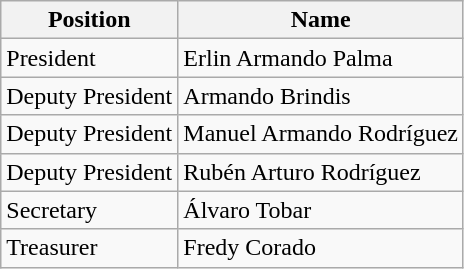<table class="wikitable">
<tr>
<th>Position</th>
<th>Name</th>
</tr>
<tr>
<td>President</td>
<td>Erlin Armando Palma</td>
</tr>
<tr>
<td>Deputy President</td>
<td>Armando Brindis</td>
</tr>
<tr>
<td>Deputy President</td>
<td>Manuel Armando Rodríguez</td>
</tr>
<tr>
<td>Deputy President</td>
<td>Rubén Arturo Rodríguez</td>
</tr>
<tr>
<td>Secretary</td>
<td>Álvaro Tobar</td>
</tr>
<tr>
<td>Treasurer</td>
<td>Fredy Corado</td>
</tr>
</table>
